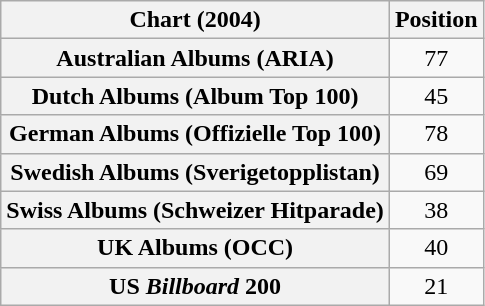<table class="wikitable sortable plainrowheaders" style="text-align:center">
<tr>
<th scope="col">Chart (2004)</th>
<th scope="col">Position</th>
</tr>
<tr>
<th scope="row">Australian Albums (ARIA)</th>
<td>77</td>
</tr>
<tr>
<th scope="row">Dutch Albums (Album Top 100)</th>
<td>45</td>
</tr>
<tr>
<th scope="row">German Albums (Offizielle Top 100)</th>
<td>78</td>
</tr>
<tr>
<th scope="row">Swedish Albums (Sverigetopplistan)</th>
<td>69</td>
</tr>
<tr>
<th scope="row">Swiss Albums (Schweizer Hitparade)</th>
<td>38</td>
</tr>
<tr>
<th scope="row">UK Albums (OCC)</th>
<td>40</td>
</tr>
<tr>
<th scope="row">US <em>Billboard</em> 200</th>
<td>21</td>
</tr>
</table>
